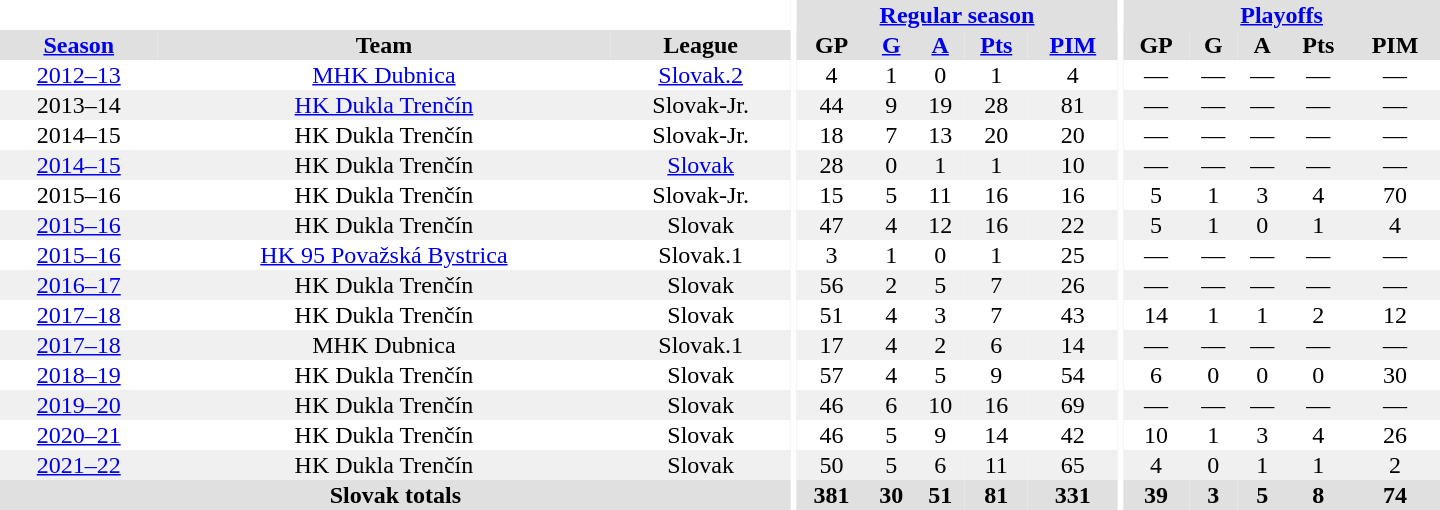<table border="0" cellpadding="1" cellspacing="0" style="text-align:center; width:60em">
<tr bgcolor="#e0e0e0">
<th colspan="3" bgcolor="#ffffff"></th>
<th rowspan="99" bgcolor="#ffffff"></th>
<th colspan="5"><a href='#'>Regular season</a></th>
<th rowspan="99" bgcolor="#ffffff"></th>
<th colspan="5"><a href='#'>Playoffs</a></th>
</tr>
<tr bgcolor="#e0e0e0">
<th><a href='#'>Season</a></th>
<th>Team</th>
<th>League</th>
<th>GP</th>
<th><a href='#'>G</a></th>
<th><a href='#'>A</a></th>
<th><a href='#'>Pts</a></th>
<th><a href='#'>PIM</a></th>
<th>GP</th>
<th>G</th>
<th>A</th>
<th>Pts</th>
<th>PIM</th>
</tr>
<tr>
<td><a href='#'>2012–13</a></td>
<td><a href='#'>MHK Dubnica</a></td>
<td><a href='#'>Slovak.2</a></td>
<td>4</td>
<td>1</td>
<td>0</td>
<td>1</td>
<td>4</td>
<td>—</td>
<td>—</td>
<td>—</td>
<td>—</td>
<td>—</td>
</tr>
<tr bgcolor="#f0f0f0">
<td>2013–14</td>
<td><a href='#'>HK Dukla Trenčín</a></td>
<td>Slovak-Jr.</td>
<td>44</td>
<td>9</td>
<td>19</td>
<td>28</td>
<td>81</td>
<td>—</td>
<td>—</td>
<td>—</td>
<td>—</td>
<td>—</td>
</tr>
<tr>
<td>2014–15</td>
<td>HK Dukla Trenčín</td>
<td>Slovak-Jr.</td>
<td>18</td>
<td>7</td>
<td>13</td>
<td>20</td>
<td>20</td>
<td>—</td>
<td>—</td>
<td>—</td>
<td>—</td>
<td>—</td>
</tr>
<tr bgcolor="#f0f0f0">
<td><a href='#'>2014–15</a></td>
<td>HK Dukla Trenčín</td>
<td><a href='#'>Slovak</a></td>
<td>28</td>
<td>0</td>
<td>1</td>
<td>1</td>
<td>10</td>
<td>—</td>
<td>—</td>
<td>—</td>
<td>—</td>
<td>—</td>
</tr>
<tr>
<td>2015–16</td>
<td>HK Dukla Trenčín</td>
<td>Slovak-Jr.</td>
<td>15</td>
<td>5</td>
<td>11</td>
<td>16</td>
<td>16</td>
<td>5</td>
<td>1</td>
<td>3</td>
<td>4</td>
<td>70</td>
</tr>
<tr bgcolor="#f0f0f0">
<td><a href='#'>2015–16</a></td>
<td>HK Dukla Trenčín</td>
<td>Slovak</td>
<td>47</td>
<td>4</td>
<td>12</td>
<td>16</td>
<td>22</td>
<td>5</td>
<td>1</td>
<td>0</td>
<td>1</td>
<td>4</td>
</tr>
<tr>
<td><a href='#'>2015–16</a></td>
<td><a href='#'>HK 95 Považská Bystrica</a></td>
<td>Slovak.1</td>
<td>3</td>
<td>1</td>
<td>0</td>
<td>1</td>
<td>25</td>
<td>—</td>
<td>—</td>
<td>—</td>
<td>—</td>
<td>—</td>
</tr>
<tr bgcolor="#f0f0f0">
<td><a href='#'>2016–17</a></td>
<td>HK Dukla Trenčín</td>
<td>Slovak</td>
<td>56</td>
<td>2</td>
<td>5</td>
<td>7</td>
<td>26</td>
<td>—</td>
<td>—</td>
<td>—</td>
<td>—</td>
<td>—</td>
</tr>
<tr>
<td><a href='#'>2017–18</a></td>
<td>HK Dukla Trenčín</td>
<td>Slovak</td>
<td>51</td>
<td>4</td>
<td>3</td>
<td>7</td>
<td>43</td>
<td>14</td>
<td>1</td>
<td>1</td>
<td>2</td>
<td>12</td>
</tr>
<tr bgcolor="#f0f0f0">
<td><a href='#'>2017–18</a></td>
<td>MHK Dubnica</td>
<td>Slovak.1</td>
<td>17</td>
<td>4</td>
<td>2</td>
<td>6</td>
<td>14</td>
<td>—</td>
<td>—</td>
<td>—</td>
<td>—</td>
<td>—</td>
</tr>
<tr>
<td><a href='#'>2018–19</a></td>
<td>HK Dukla Trenčín</td>
<td>Slovak</td>
<td>57</td>
<td>4</td>
<td>5</td>
<td>9</td>
<td>54</td>
<td>6</td>
<td>0</td>
<td>0</td>
<td>0</td>
<td>30</td>
</tr>
<tr bgcolor="#f0f0f0">
<td><a href='#'>2019–20</a></td>
<td>HK Dukla Trenčín</td>
<td>Slovak</td>
<td>46</td>
<td>6</td>
<td>10</td>
<td>16</td>
<td>69</td>
<td>—</td>
<td>—</td>
<td>—</td>
<td>—</td>
<td>—</td>
</tr>
<tr>
<td><a href='#'>2020–21</a></td>
<td>HK Dukla Trenčín</td>
<td>Slovak</td>
<td>46</td>
<td>5</td>
<td>9</td>
<td>14</td>
<td>42</td>
<td>10</td>
<td>1</td>
<td>3</td>
<td>4</td>
<td>26</td>
</tr>
<tr bgcolor="#f0f0f0">
<td><a href='#'>2021–22</a></td>
<td>HK Dukla Trenčín</td>
<td>Slovak</td>
<td>50</td>
<td>5</td>
<td>6</td>
<td>11</td>
<td>65</td>
<td>4</td>
<td>0</td>
<td>1</td>
<td>1</td>
<td>2</td>
</tr>
<tr bgcolor="#e0e0e0">
<th colspan="3">Slovak totals</th>
<th>381</th>
<th>30</th>
<th>51</th>
<th>81</th>
<th>331</th>
<th>39</th>
<th>3</th>
<th>5</th>
<th>8</th>
<th>74</th>
</tr>
</table>
